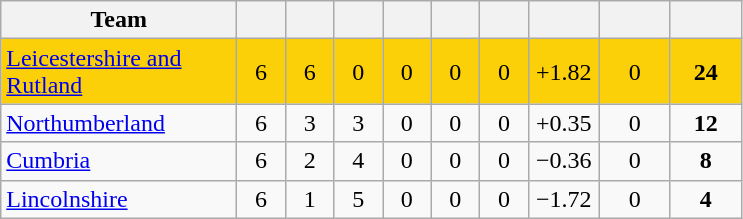<table class="wikitable" style="text-align:center">
<tr>
<th width="150">Team</th>
<th width="25"></th>
<th width="25"></th>
<th width="25"></th>
<th width="25"></th>
<th width="25"></th>
<th width="25"></th>
<th width="40"></th>
<th width="40"></th>
<th width="40"></th>
</tr>
<tr style="background:#fbd009">
<td style="text-align:left"><a href='#'>Leicestershire and Rutland</a></td>
<td>6</td>
<td>6</td>
<td>0</td>
<td>0</td>
<td>0</td>
<td>0</td>
<td>+1.82</td>
<td>0</td>
<td><strong>24</strong></td>
</tr>
<tr>
<td style="text-align:left"><a href='#'>Northumberland</a></td>
<td>6</td>
<td>3</td>
<td>3</td>
<td>0</td>
<td>0</td>
<td>0</td>
<td>+0.35</td>
<td>0</td>
<td><strong>12</strong></td>
</tr>
<tr>
<td style="text-align:left"><a href='#'>Cumbria</a></td>
<td>6</td>
<td>2</td>
<td>4</td>
<td>0</td>
<td>0</td>
<td>0</td>
<td>−0.36</td>
<td>0</td>
<td><strong>8</strong></td>
</tr>
<tr>
<td style="text-align:left"><a href='#'>Lincolnshire</a></td>
<td>6</td>
<td>1</td>
<td>5</td>
<td>0</td>
<td>0</td>
<td>0</td>
<td>−1.72</td>
<td>0</td>
<td><strong>4</strong></td>
</tr>
</table>
